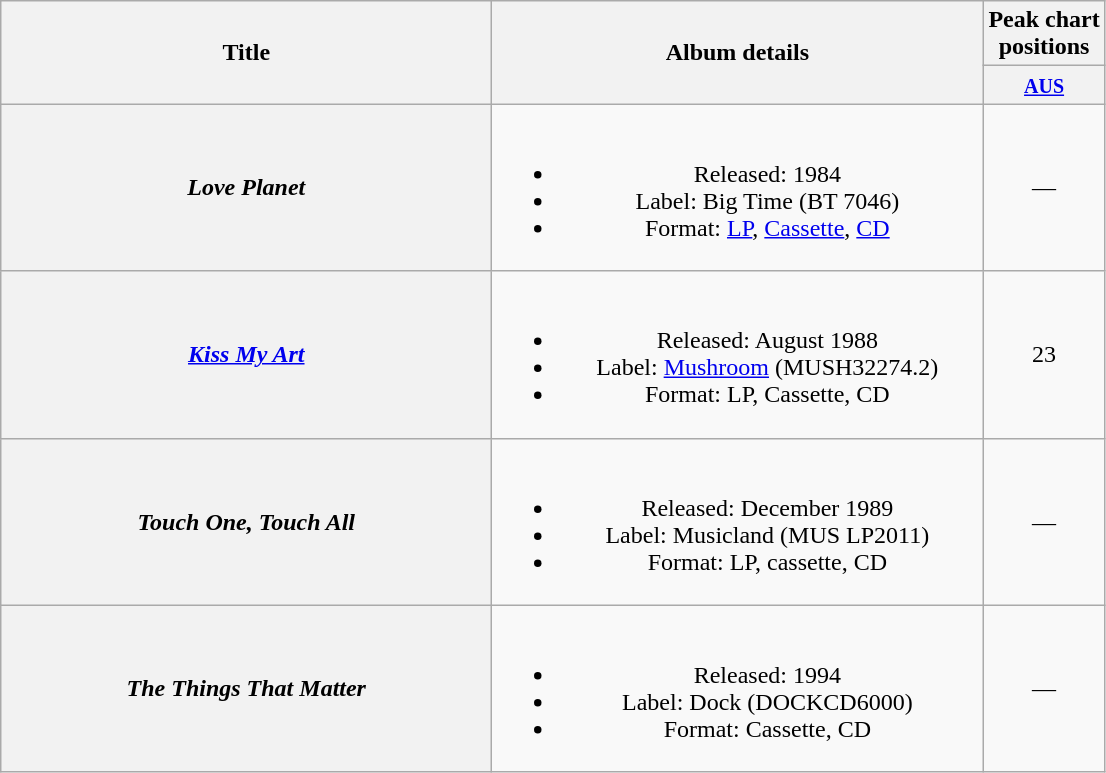<table class="wikitable plainrowheaders" style="text-align:center;" border="1">
<tr>
<th scope="col" rowspan="2" style="width:20em;">Title</th>
<th scope="col" rowspan="2" style="width:20em;">Album details</th>
<th scope="col" colspan="1">Peak chart<br>positions</th>
</tr>
<tr>
<th scope="col" style="text-align:center;"><small><a href='#'>AUS</a></small><br></th>
</tr>
<tr>
<th scope="row"><em>Love Planet</em></th>
<td><br><ul><li>Released: 1984</li><li>Label: Big Time (BT 7046)</li><li>Format: <a href='#'>LP</a>, <a href='#'>Cassette</a>, <a href='#'>CD</a></li></ul></td>
<td>—</td>
</tr>
<tr>
<th scope="row"><em><a href='#'>Kiss My Art</a></em></th>
<td><br><ul><li>Released: August 1988</li><li>Label: <a href='#'>Mushroom</a> (MUSH32274.2)</li><li>Format: LP, Cassette, CD</li></ul></td>
<td>23</td>
</tr>
<tr>
<th scope="row"><em>Touch One, Touch All</em></th>
<td><br><ul><li>Released: December 1989</li><li>Label: Musicland (MUS LP2011)</li><li>Format: LP, cassette, CD</li></ul></td>
<td>—</td>
</tr>
<tr>
<th scope="row"><em>The Things That Matter</em></th>
<td><br><ul><li>Released: 1994</li><li>Label: Dock (DOCKCD6000)</li><li>Format: Cassette, CD</li></ul></td>
<td>—</td>
</tr>
</table>
